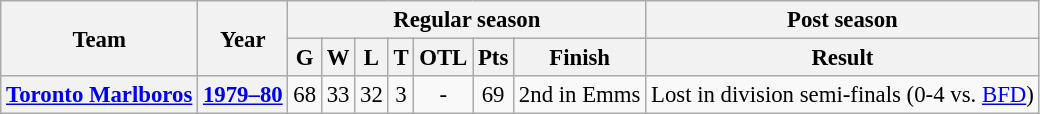<table class="wikitable" style="font-size: 95%; text-align:center;">
<tr>
<th rowspan="2">Team</th>
<th rowspan="2">Year</th>
<th colspan="7">Regular season</th>
<th colspan="1">Post season</th>
</tr>
<tr>
<th>G</th>
<th>W</th>
<th>L</th>
<th>T</th>
<th>OTL</th>
<th>Pts</th>
<th>Finish</th>
<th>Result</th>
</tr>
<tr>
<th><a href='#'>Toronto Marlboros</a></th>
<th><a href='#'>1979–80</a></th>
<td>68</td>
<td>33</td>
<td>32</td>
<td>3</td>
<td>-</td>
<td>69</td>
<td>2nd in Emms</td>
<td>Lost in division semi-finals (0-4 vs. <a href='#'>BFD</a>)</td>
</tr>
</table>
